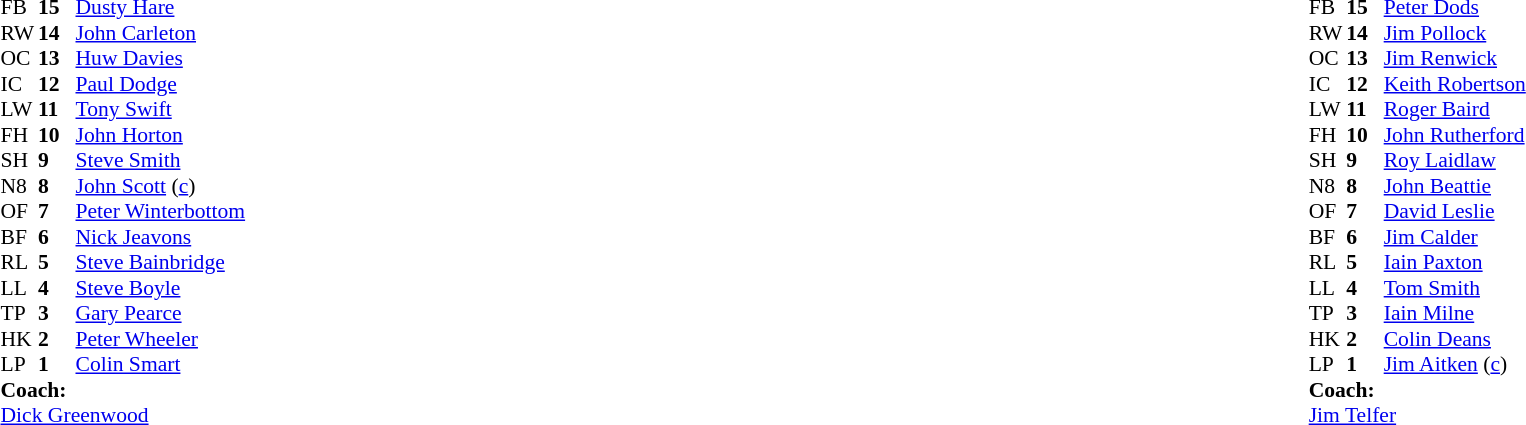<table width="100%">
<tr>
<td valign="top" width="50%"><br><table style="font-size: 90%" cellspacing="0" cellpadding="0">
<tr>
<th width="25"></th>
<th width="25"></th>
</tr>
<tr>
<td>FB</td>
<td><strong>15</strong></td>
<td><a href='#'>Dusty Hare</a></td>
</tr>
<tr>
<td>RW</td>
<td><strong>14</strong></td>
<td><a href='#'>John Carleton</a></td>
</tr>
<tr>
<td>OC</td>
<td><strong>13</strong></td>
<td><a href='#'>Huw Davies</a></td>
</tr>
<tr>
<td>IC</td>
<td><strong>12</strong></td>
<td><a href='#'>Paul Dodge</a></td>
</tr>
<tr>
<td>LW</td>
<td><strong>11</strong></td>
<td><a href='#'>Tony Swift</a></td>
</tr>
<tr>
<td>FH</td>
<td><strong>10</strong></td>
<td><a href='#'>John Horton</a></td>
</tr>
<tr>
<td>SH</td>
<td><strong>9</strong></td>
<td><a href='#'>Steve Smith</a></td>
</tr>
<tr>
<td>N8</td>
<td><strong>8</strong></td>
<td><a href='#'>John Scott</a> (<a href='#'>c</a>)</td>
</tr>
<tr>
<td>OF</td>
<td><strong>7</strong></td>
<td><a href='#'>Peter Winterbottom</a></td>
</tr>
<tr>
<td>BF</td>
<td><strong>6</strong></td>
<td><a href='#'>Nick Jeavons</a></td>
</tr>
<tr>
<td>RL</td>
<td><strong>5</strong></td>
<td><a href='#'>Steve Bainbridge</a></td>
</tr>
<tr>
<td>LL</td>
<td><strong>4</strong></td>
<td><a href='#'>Steve Boyle</a></td>
</tr>
<tr>
<td>TP</td>
<td><strong>3</strong></td>
<td><a href='#'>Gary Pearce</a></td>
</tr>
<tr>
<td>HK</td>
<td><strong>2</strong></td>
<td><a href='#'>Peter Wheeler</a></td>
</tr>
<tr>
<td>LP</td>
<td><strong>1</strong></td>
<td><a href='#'>Colin Smart</a></td>
</tr>
<tr>
<td colspan="4"><strong>Coach:</strong></td>
</tr>
<tr>
<td colspan="4"> <a href='#'>Dick Greenwood</a></td>
</tr>
</table>
</td>
<td valign="top" width="50%"><br><table style="font-size: 90%" cellspacing="0" cellpadding="0" align="center">
<tr>
<th width="25"></th>
<th width="25"></th>
</tr>
<tr>
<td>FB</td>
<td><strong>15</strong></td>
<td><a href='#'>Peter Dods</a></td>
</tr>
<tr>
<td>RW</td>
<td><strong>14</strong></td>
<td><a href='#'>Jim Pollock</a></td>
</tr>
<tr>
<td>OC</td>
<td><strong>13</strong></td>
<td><a href='#'>Jim Renwick</a></td>
</tr>
<tr>
<td>IC</td>
<td><strong>12</strong></td>
<td><a href='#'>Keith Robertson</a></td>
</tr>
<tr>
<td>LW</td>
<td><strong>11</strong></td>
<td><a href='#'>Roger Baird</a></td>
</tr>
<tr>
<td>FH</td>
<td><strong>10</strong></td>
<td><a href='#'>John Rutherford</a></td>
</tr>
<tr>
<td>SH</td>
<td><strong>9</strong></td>
<td><a href='#'>Roy Laidlaw</a></td>
</tr>
<tr>
<td>N8</td>
<td><strong>8</strong></td>
<td><a href='#'>John Beattie</a></td>
</tr>
<tr>
<td>OF</td>
<td><strong>7</strong></td>
<td><a href='#'>David Leslie</a></td>
</tr>
<tr>
<td>BF</td>
<td><strong>6</strong></td>
<td><a href='#'>Jim Calder</a></td>
</tr>
<tr>
<td>RL</td>
<td><strong>5</strong></td>
<td><a href='#'>Iain Paxton</a></td>
</tr>
<tr>
<td>LL</td>
<td><strong>4</strong></td>
<td><a href='#'>Tom Smith</a></td>
</tr>
<tr>
<td>TP</td>
<td><strong>3</strong></td>
<td><a href='#'>Iain Milne</a></td>
</tr>
<tr>
<td>HK</td>
<td><strong>2</strong></td>
<td><a href='#'>Colin Deans</a></td>
</tr>
<tr>
<td>LP</td>
<td><strong>1</strong></td>
<td><a href='#'>Jim Aitken</a> (<a href='#'>c</a>)</td>
</tr>
<tr>
<td colspan="4"><strong>Coach:</strong></td>
</tr>
<tr>
<td colspan="4"> <a href='#'>Jim Telfer</a></td>
</tr>
</table>
</td>
</tr>
</table>
